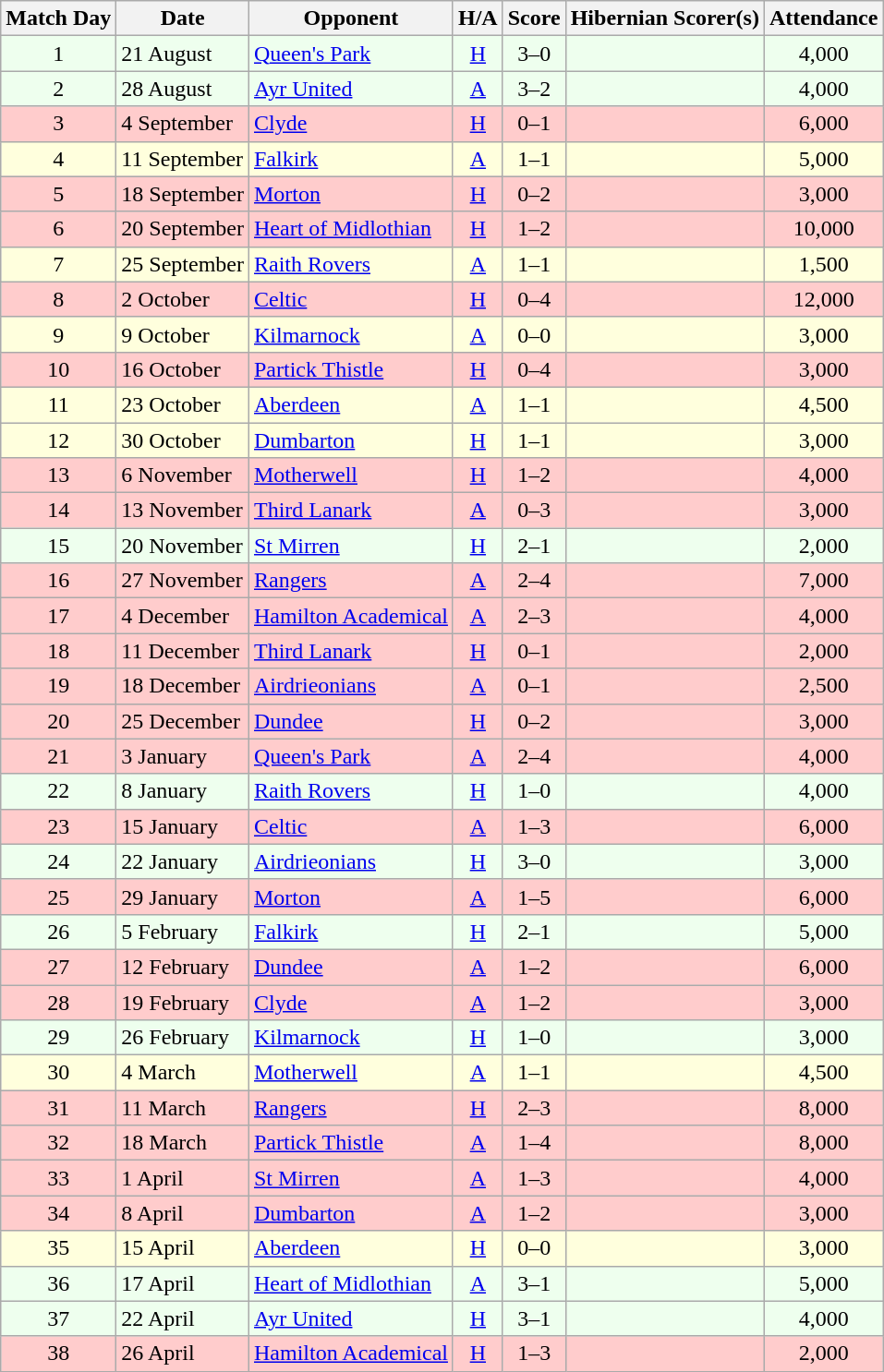<table class="wikitable" style="text-align:center">
<tr>
<th>Match Day</th>
<th>Date</th>
<th>Opponent</th>
<th>H/A</th>
<th>Score</th>
<th>Hibernian Scorer(s)</th>
<th>Attendance</th>
</tr>
<tr bgcolor=#EEFFEE>
<td>1</td>
<td align=left>21 August</td>
<td align=left><a href='#'>Queen's Park</a></td>
<td><a href='#'>H</a></td>
<td>3–0</td>
<td align=left></td>
<td>4,000</td>
</tr>
<tr bgcolor=#EEFFEE>
<td>2</td>
<td align=left>28 August</td>
<td align=left><a href='#'>Ayr United</a></td>
<td><a href='#'>A</a></td>
<td>3–2</td>
<td align=left></td>
<td>4,000</td>
</tr>
<tr bgcolor=#FFCCCC>
<td>3</td>
<td align=left>4 September</td>
<td align=left><a href='#'>Clyde</a></td>
<td><a href='#'>H</a></td>
<td>0–1</td>
<td align=left></td>
<td>6,000</td>
</tr>
<tr bgcolor=#FFFFDD>
<td>4</td>
<td align=left>11 September</td>
<td align=left><a href='#'>Falkirk</a></td>
<td><a href='#'>A</a></td>
<td>1–1</td>
<td align=left></td>
<td>5,000</td>
</tr>
<tr bgcolor=#FFCCCC>
<td>5</td>
<td align=left>18 September</td>
<td align=left><a href='#'>Morton</a></td>
<td><a href='#'>H</a></td>
<td>0–2</td>
<td align=left></td>
<td>3,000</td>
</tr>
<tr bgcolor=#FFCCCC>
<td>6</td>
<td align=left>20 September</td>
<td align=left><a href='#'>Heart of Midlothian</a></td>
<td><a href='#'>H</a></td>
<td>1–2</td>
<td align=left></td>
<td>10,000</td>
</tr>
<tr bgcolor=#FFFFDD>
<td>7</td>
<td align=left>25 September</td>
<td align=left><a href='#'>Raith Rovers</a></td>
<td><a href='#'>A</a></td>
<td>1–1</td>
<td align=left></td>
<td>1,500</td>
</tr>
<tr bgcolor=#FFCCCC>
<td>8</td>
<td align=left>2 October</td>
<td align=left><a href='#'>Celtic</a></td>
<td><a href='#'>H</a></td>
<td>0–4</td>
<td align=left></td>
<td>12,000</td>
</tr>
<tr bgcolor=#FFFFDD>
<td>9</td>
<td align=left>9 October</td>
<td align=left><a href='#'>Kilmarnock</a></td>
<td><a href='#'>A</a></td>
<td>0–0</td>
<td align=left></td>
<td>3,000</td>
</tr>
<tr bgcolor=#FFCCCC>
<td>10</td>
<td align=left>16 October</td>
<td align=left><a href='#'>Partick Thistle</a></td>
<td><a href='#'>H</a></td>
<td>0–4</td>
<td align=left></td>
<td>3,000</td>
</tr>
<tr bgcolor=#FFFFDD>
<td>11</td>
<td align=left>23 October</td>
<td align=left><a href='#'>Aberdeen</a></td>
<td><a href='#'>A</a></td>
<td>1–1</td>
<td align=left></td>
<td>4,500</td>
</tr>
<tr bgcolor=#FFFFDD>
<td>12</td>
<td align=left>30 October</td>
<td align=left><a href='#'>Dumbarton</a></td>
<td><a href='#'>H</a></td>
<td>1–1</td>
<td align=left></td>
<td>3,000</td>
</tr>
<tr bgcolor=#FFCCCC>
<td>13</td>
<td align=left>6 November</td>
<td align=left><a href='#'>Motherwell</a></td>
<td><a href='#'>H</a></td>
<td>1–2</td>
<td align=left></td>
<td>4,000</td>
</tr>
<tr bgcolor=#FFCCCC>
<td>14</td>
<td align=left>13 November</td>
<td align=left><a href='#'>Third Lanark</a></td>
<td><a href='#'>A</a></td>
<td>0–3</td>
<td align=left></td>
<td>3,000</td>
</tr>
<tr bgcolor=#EEFFEE>
<td>15</td>
<td align=left>20 November</td>
<td align=left><a href='#'>St Mirren</a></td>
<td><a href='#'>H</a></td>
<td>2–1</td>
<td align=left></td>
<td>2,000</td>
</tr>
<tr bgcolor=#FFCCCC>
<td>16</td>
<td align=left>27 November</td>
<td align=left><a href='#'>Rangers</a></td>
<td><a href='#'>A</a></td>
<td>2–4</td>
<td align=left></td>
<td>7,000</td>
</tr>
<tr bgcolor=#FFCCCC>
<td>17</td>
<td align=left>4 December</td>
<td align=left><a href='#'>Hamilton Academical</a></td>
<td><a href='#'>A</a></td>
<td>2–3</td>
<td align=left></td>
<td>4,000</td>
</tr>
<tr bgcolor=#FFCCCC>
<td>18</td>
<td align=left>11 December</td>
<td align=left><a href='#'>Third Lanark</a></td>
<td><a href='#'>H</a></td>
<td>0–1</td>
<td align=left></td>
<td>2,000</td>
</tr>
<tr bgcolor=#FFCCCC>
<td>19</td>
<td align=left>18 December</td>
<td align=left><a href='#'>Airdrieonians</a></td>
<td><a href='#'>A</a></td>
<td>0–1</td>
<td align=left></td>
<td>2,500</td>
</tr>
<tr bgcolor=#FFCCCC>
<td>20</td>
<td align=left>25 December</td>
<td align=left><a href='#'>Dundee</a></td>
<td><a href='#'>H</a></td>
<td>0–2</td>
<td align=left></td>
<td>3,000</td>
</tr>
<tr bgcolor=#FFCCCC>
<td>21</td>
<td align=left>3 January</td>
<td align=left><a href='#'>Queen's Park</a></td>
<td><a href='#'>A</a></td>
<td>2–4</td>
<td align=left></td>
<td>4,000</td>
</tr>
<tr bgcolor=#EEFFEE>
<td>22</td>
<td align=left>8 January</td>
<td align=left><a href='#'>Raith Rovers</a></td>
<td><a href='#'>H</a></td>
<td>1–0</td>
<td align=left></td>
<td>4,000</td>
</tr>
<tr bgcolor=#FFCCCC>
<td>23</td>
<td align=left>15 January</td>
<td align=left><a href='#'>Celtic</a></td>
<td><a href='#'>A</a></td>
<td>1–3</td>
<td align=left></td>
<td>6,000</td>
</tr>
<tr bgcolor=#EEFFEE>
<td>24</td>
<td align=left>22 January</td>
<td align=left><a href='#'>Airdrieonians</a></td>
<td><a href='#'>H</a></td>
<td>3–0</td>
<td align=left></td>
<td>3,000</td>
</tr>
<tr bgcolor=#FFCCCC>
<td>25</td>
<td align=left>29 January</td>
<td align=left><a href='#'>Morton</a></td>
<td><a href='#'>A</a></td>
<td>1–5</td>
<td align=left></td>
<td>6,000</td>
</tr>
<tr bgcolor=#EEFFEE>
<td>26</td>
<td align=left>5 February</td>
<td align=left><a href='#'>Falkirk</a></td>
<td><a href='#'>H</a></td>
<td>2–1</td>
<td align=left></td>
<td>5,000</td>
</tr>
<tr bgcolor=#FFCCCC>
<td>27</td>
<td align=left>12 February</td>
<td align=left><a href='#'>Dundee</a></td>
<td><a href='#'>A</a></td>
<td>1–2</td>
<td align=left></td>
<td>6,000</td>
</tr>
<tr bgcolor=#FFCCCC>
<td>28</td>
<td align=left>19 February</td>
<td align=left><a href='#'>Clyde</a></td>
<td><a href='#'>A</a></td>
<td>1–2</td>
<td align=left></td>
<td>3,000</td>
</tr>
<tr bgcolor=#EEFFEE>
<td>29</td>
<td align=left>26 February</td>
<td align=left><a href='#'>Kilmarnock</a></td>
<td><a href='#'>H</a></td>
<td>1–0</td>
<td align=left></td>
<td>3,000</td>
</tr>
<tr bgcolor=#FFFFDD>
<td>30</td>
<td align=left>4 March</td>
<td align=left><a href='#'>Motherwell</a></td>
<td><a href='#'>A</a></td>
<td>1–1</td>
<td align=left></td>
<td>4,500</td>
</tr>
<tr bgcolor=#FFCCCC>
<td>31</td>
<td align=left>11 March</td>
<td align=left><a href='#'>Rangers</a></td>
<td><a href='#'>H</a></td>
<td>2–3</td>
<td align=left></td>
<td>8,000</td>
</tr>
<tr bgcolor=#FFCCCC>
<td>32</td>
<td align=left>18 March</td>
<td align=left><a href='#'>Partick Thistle</a></td>
<td><a href='#'>A</a></td>
<td>1–4</td>
<td align=left></td>
<td>8,000</td>
</tr>
<tr bgcolor=#FFCCCC>
<td>33</td>
<td align=left>1 April</td>
<td align=left><a href='#'>St Mirren</a></td>
<td><a href='#'>A</a></td>
<td>1–3</td>
<td align=left></td>
<td>4,000</td>
</tr>
<tr bgcolor=#FFCCCC>
<td>34</td>
<td align=left>8 April</td>
<td align=left><a href='#'>Dumbarton</a></td>
<td><a href='#'>A</a></td>
<td>1–2</td>
<td align=left></td>
<td>3,000</td>
</tr>
<tr bgcolor=#FFFFDD>
<td>35</td>
<td align=left>15 April</td>
<td align=left><a href='#'>Aberdeen</a></td>
<td><a href='#'>H</a></td>
<td>0–0</td>
<td align=left></td>
<td>3,000</td>
</tr>
<tr bgcolor=#EEFFEE>
<td>36</td>
<td align=left>17 April</td>
<td align=left><a href='#'>Heart of Midlothian</a></td>
<td><a href='#'>A</a></td>
<td>3–1</td>
<td align=left></td>
<td>5,000</td>
</tr>
<tr bgcolor=#EEFFEE>
<td>37</td>
<td align=left>22 April</td>
<td align=left><a href='#'>Ayr United</a></td>
<td><a href='#'>H</a></td>
<td>3–1</td>
<td align=left></td>
<td>4,000</td>
</tr>
<tr bgcolor=#FFCCCC>
<td>38</td>
<td align=left>26 April</td>
<td align=left><a href='#'>Hamilton Academical</a></td>
<td><a href='#'>H</a></td>
<td>1–3</td>
<td align=left></td>
<td>2,000</td>
</tr>
</table>
